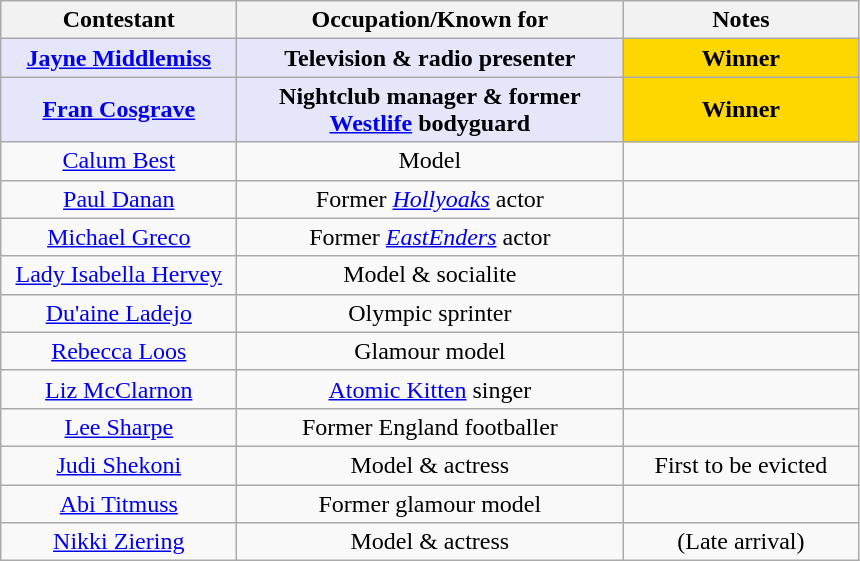<table class="wikitable" style="text-align:center;">
<tr>
<th width="150"><strong>Contestant</strong></th>
<th width="250"><strong>Occupation/Known for</strong></th>
<th width="150"><strong>Notes</strong></th>
</tr>
<tr>
<td style="background:lavender;"><strong><a href='#'>Jayne Middlemiss</a></strong></td>
<td style="background:lavender;"><strong>Television & radio presenter</strong></td>
<td style=background:gold><strong>Winner</strong></td>
</tr>
<tr>
<td style="background:lavender;"><strong><a href='#'>Fran Cosgrave</a></strong></td>
<td style="background:lavender;"><strong>Nightclub manager & former <a href='#'>Westlife</a> bodyguard</strong></td>
<td style=background:gold><strong>Winner</strong></td>
</tr>
<tr>
<td><a href='#'>Calum Best</a></td>
<td>Model</td>
<td></td>
</tr>
<tr>
<td><a href='#'>Paul Danan</a></td>
<td>Former <em><a href='#'>Hollyoaks</a></em> actor</td>
<td></td>
</tr>
<tr>
<td><a href='#'>Michael Greco</a></td>
<td>Former <em><a href='#'>EastEnders</a></em> actor</td>
<td></td>
</tr>
<tr>
<td><a href='#'>Lady Isabella Hervey</a></td>
<td>Model & socialite</td>
<td></td>
</tr>
<tr>
<td><a href='#'>Du'aine Ladejo</a></td>
<td>Olympic sprinter</td>
<td></td>
</tr>
<tr>
<td><a href='#'>Rebecca Loos</a></td>
<td>Glamour model</td>
<td></td>
</tr>
<tr>
<td><a href='#'>Liz McClarnon</a></td>
<td><a href='#'>Atomic Kitten</a> singer</td>
<td></td>
</tr>
<tr>
<td><a href='#'>Lee Sharpe</a></td>
<td>Former England footballer</td>
<td></td>
</tr>
<tr>
<td><a href='#'>Judi Shekoni</a></td>
<td>Model & actress</td>
<td>First to be evicted</td>
</tr>
<tr>
<td><a href='#'>Abi Titmuss</a></td>
<td>Former glamour model</td>
<td></td>
</tr>
<tr>
<td><a href='#'>Nikki Ziering</a></td>
<td>Model & actress</td>
<td>(Late arrival)</td>
</tr>
</table>
